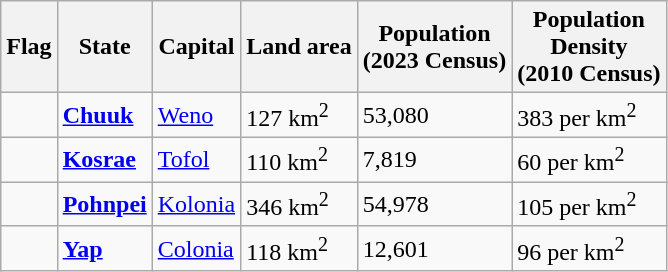<table class="wikitable sortable" border="1">
<tr>
<th>Flag</th>
<th>State</th>
<th>Capital</th>
<th>Land area</th>
<th>Population<br>(2023 Census)</th>
<th>Population<br>Density<br>(2010 Census)</th>
</tr>
<tr>
<td></td>
<td><strong><a href='#'>Chuuk</a></strong></td>
<td><a href='#'>Weno</a></td>
<td>127 km<sup>2</sup></td>
<td>53,080</td>
<td>383 per km<sup>2</sup></td>
</tr>
<tr>
<td></td>
<td><strong><a href='#'>Kosrae</a></strong></td>
<td><a href='#'>Tofol</a></td>
<td>110 km<sup>2</sup></td>
<td>7,819</td>
<td>60 per km<sup>2</sup></td>
</tr>
<tr>
<td></td>
<td><strong><a href='#'>Pohnpei</a></strong></td>
<td><a href='#'>Kolonia</a></td>
<td>346 km<sup>2</sup></td>
<td>54,978</td>
<td>105 per km<sup>2</sup></td>
</tr>
<tr>
<td></td>
<td><strong><a href='#'>Yap</a></strong></td>
<td><a href='#'>Colonia</a></td>
<td>118 km<sup>2</sup></td>
<td>12,601</td>
<td>96 per km<sup>2</sup></td>
</tr>
</table>
